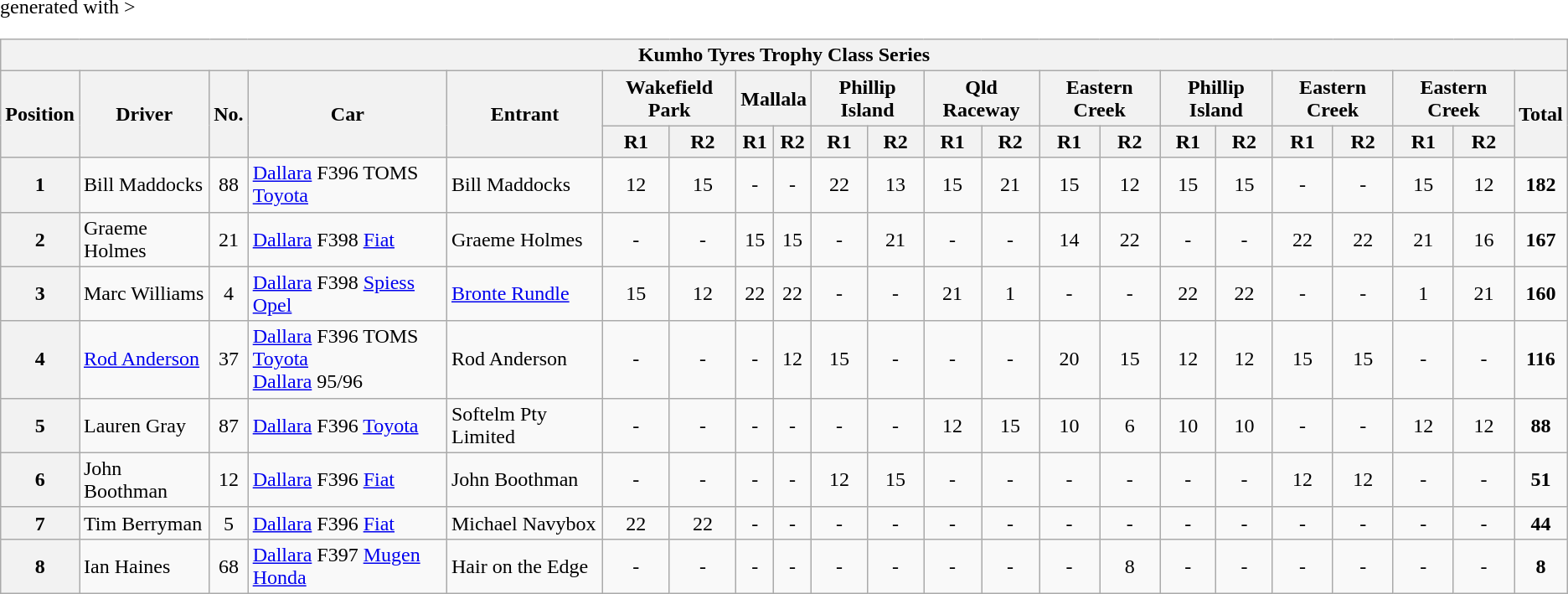<table class="wikitable" <hiddentext>generated with >
<tr>
<th colspan=22 align="center">Kumho Tyres Trophy Class Series</th>
</tr>
<tr>
<th rowspan=2>Position</th>
<th rowspan=2>Driver</th>
<th rowspan=2 align="center">No.</th>
<th rowspan=2>Car</th>
<th rowspan=2>Entrant</th>
<th colspan=2>Wakefield Park</th>
<th colspan=2>Mallala</th>
<th colspan=2>Phillip Island</th>
<th colspan=2>Qld Raceway</th>
<th colspan=2>Eastern Creek</th>
<th colspan=2>Phillip Island</th>
<th colspan=2>Eastern Creek</th>
<th colspan=2>Eastern Creek</th>
<th rowspan=2>Total</th>
</tr>
<tr>
<th>R1</th>
<th>R2</th>
<th>R1</th>
<th>R2</th>
<th>R1</th>
<th>R2</th>
<th>R1</th>
<th>R2</th>
<th>R1</th>
<th>R2</th>
<th>R1</th>
<th>R2</th>
<th>R1</th>
<th>R2</th>
<th>R1</th>
<th>R2</th>
</tr>
<tr>
<th>1</th>
<td>Bill Maddocks</td>
<td align="center">88</td>
<td><a href='#'>Dallara</a> F396 TOMS <a href='#'>Toyota</a></td>
<td>Bill Maddocks</td>
<td align="center">12</td>
<td align="center">15</td>
<td align="center">-</td>
<td align="center">-</td>
<td align="center">22</td>
<td align="center">13</td>
<td align="center">15</td>
<td align="center">21</td>
<td align="center">15</td>
<td align="center">12</td>
<td align="center">15</td>
<td align="center">15</td>
<td align="center">-</td>
<td align="center">-</td>
<td align="center">15</td>
<td align="center">12</td>
<td align="center"><strong>182</strong></td>
</tr>
<tr>
<th>2</th>
<td>Graeme Holmes</td>
<td align="center">21</td>
<td><a href='#'>Dallara</a> F398 <a href='#'>Fiat</a></td>
<td>Graeme Holmes</td>
<td align="center">-</td>
<td align="center">-</td>
<td align="center">15</td>
<td align="center">15</td>
<td align="center">-</td>
<td align="center">21</td>
<td align="center">-</td>
<td align="center">-</td>
<td align="center">14</td>
<td align="center">22</td>
<td align="center">-</td>
<td align="center">-</td>
<td align="center">22</td>
<td align="center">22</td>
<td align="center">21</td>
<td align="center">16</td>
<td align="center"><strong>167</strong></td>
</tr>
<tr>
<th>3</th>
<td>Marc Williams</td>
<td align="center">4</td>
<td><a href='#'>Dallara</a> F398 <a href='#'>Spiess Opel</a></td>
<td><a href='#'>Bronte Rundle</a></td>
<td align="center">15</td>
<td align="center">12</td>
<td align="center">22</td>
<td align="center">22</td>
<td align="center">-</td>
<td align="center">-</td>
<td align="center">21</td>
<td align="center">1</td>
<td align="center">-</td>
<td align="center">-</td>
<td align="center">22</td>
<td align="center">22</td>
<td align="center">-</td>
<td align="center">-</td>
<td align="center">1</td>
<td align="center">21</td>
<td align="center"><strong>160</strong></td>
</tr>
<tr>
<th>4</th>
<td><a href='#'>Rod Anderson</a></td>
<td align="center">37</td>
<td><a href='#'>Dallara</a> F396 TOMS <a href='#'>Toyota</a><br><a href='#'>Dallara</a> 95/96</td>
<td>Rod Anderson</td>
<td align="center">-</td>
<td align="center">-</td>
<td align="center">-</td>
<td align="center">12</td>
<td align="center">15</td>
<td align="center">-</td>
<td align="center">-</td>
<td align="center">-</td>
<td align="center">20</td>
<td align="center">15</td>
<td align="center">12</td>
<td align="center">12</td>
<td align="center">15</td>
<td align="center">15</td>
<td align="center">-</td>
<td align="center">-</td>
<td align="center"><strong>116</strong></td>
</tr>
<tr>
<th>5</th>
<td>Lauren Gray</td>
<td align="center">87</td>
<td><a href='#'>Dallara</a> F396 <a href='#'>Toyota</a></td>
<td>Softelm Pty Limited</td>
<td align="center">-</td>
<td align="center">-</td>
<td align="center">-</td>
<td align="center">-</td>
<td align="center">-</td>
<td align="center">-</td>
<td align="center">12</td>
<td align="center">15</td>
<td align="center">10</td>
<td align="center">6</td>
<td align="center">10</td>
<td align="center">10</td>
<td align="center">-</td>
<td align="center">-</td>
<td align="center">12</td>
<td align="center">12</td>
<td align="center"><strong>88</strong></td>
</tr>
<tr>
<th>6</th>
<td>John Boothman</td>
<td align="center">12</td>
<td><a href='#'>Dallara</a> F396 <a href='#'>Fiat</a></td>
<td>John Boothman</td>
<td align="center">-</td>
<td align="center">-</td>
<td align="center">-</td>
<td align="center">-</td>
<td align="center">12</td>
<td align="center">15</td>
<td align="center">-</td>
<td align="center">-</td>
<td align="center">-</td>
<td align="center">-</td>
<td align="center">-</td>
<td align="center">-</td>
<td align="center">12</td>
<td align="center">12</td>
<td align="center">-</td>
<td align="center">-</td>
<td align="center"><strong>51</strong></td>
</tr>
<tr>
<th>7</th>
<td>Tim Berryman</td>
<td align="center">5</td>
<td><a href='#'>Dallara</a> F396 <a href='#'>Fiat</a></td>
<td>Michael Navybox</td>
<td align="center">22</td>
<td align="center">22</td>
<td align="center">-</td>
<td align="center">-</td>
<td align="center">-</td>
<td align="center">-</td>
<td align="center">-</td>
<td align="center">-</td>
<td align="center">-</td>
<td align="center">-</td>
<td align="center">-</td>
<td align="center">-</td>
<td align="center">-</td>
<td align="center">-</td>
<td align="center">-</td>
<td align="center">-</td>
<td align="center"><strong>44</strong></td>
</tr>
<tr>
<th>8</th>
<td>Ian Haines</td>
<td align="center">68</td>
<td><a href='#'>Dallara</a> F397 <a href='#'>Mugen Honda</a></td>
<td>Hair on the Edge</td>
<td align="center">-</td>
<td align="center">-</td>
<td align="center">-</td>
<td align="center">-</td>
<td align="center">-</td>
<td align="center">-</td>
<td align="center">-</td>
<td align="center">-</td>
<td align="center">-</td>
<td align="center">8</td>
<td align="center">-</td>
<td align="center">-</td>
<td align="center">-</td>
<td align="center">-</td>
<td align="center">-</td>
<td align="center">-</td>
<td align="center"><strong>8</strong></td>
</tr>
</table>
